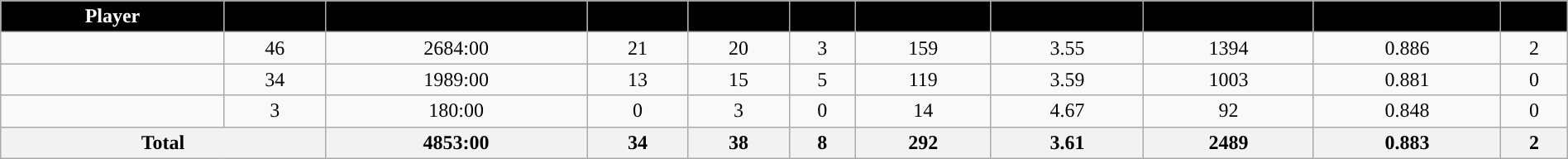<table class="wikitable sortable" style="width:100%; text-align:center;">
<tr>
<th style="color:white; background:#000000; ">Player</th>
<th style="color:white; background:#000000; "></th>
<th style="color:white; background:#000000; "></th>
<th style="color:white; background:#000000; "></th>
<th style="color:white; background:#000000; "></th>
<th style="color:white; background:#000000; "></th>
<th style="color:white; background:#000000; "></th>
<th style="color:white; background:#000000; "></th>
<th style="color:white; background:#000000; "></th>
<th style="color:white; background:#000000; "></th>
<th style="color:white; background:#000000; "></th>
</tr>
<tr>
<td></td>
<td>46</td>
<td>2684:00</td>
<td>21</td>
<td>20</td>
<td>3</td>
<td>159</td>
<td>3.55</td>
<td>1394</td>
<td>0.886</td>
<td>2</td>
</tr>
<tr>
<td></td>
<td>34</td>
<td>1989:00</td>
<td>13</td>
<td>15</td>
<td>5</td>
<td>119</td>
<td>3.59</td>
<td>1003</td>
<td>0.881</td>
<td>0</td>
</tr>
<tr>
<td></td>
<td>3</td>
<td>180:00</td>
<td>0</td>
<td>3</td>
<td>0</td>
<td>14</td>
<td>4.67</td>
<td>92</td>
<td>0.848</td>
<td>0</td>
</tr>
<tr class="sortbottom">
<th colspan=2>Total</th>
<th>4853:00</th>
<th>34</th>
<th>38</th>
<th>8</th>
<th>292</th>
<th>3.61</th>
<th>2489</th>
<th>0.883</th>
<th>2</th>
</tr>
</table>
